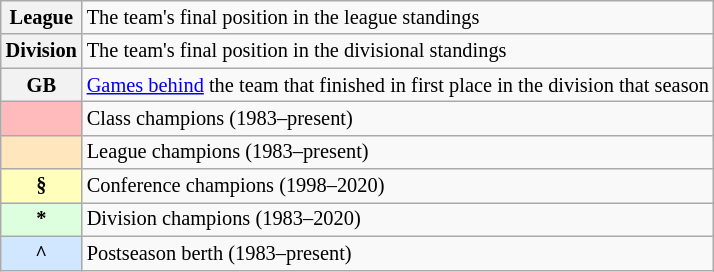<table class="wikitable plainrowheaders" style="font-size:85%">
<tr>
<th scope="row" style="text-align:center"><strong>League</strong></th>
<td>The team's final position in the league standings</td>
</tr>
<tr>
<th scope="row" style="text-align:center"><strong>Division</strong></th>
<td>The team's final position in the divisional standings</td>
</tr>
<tr>
<th scope="row" style="text-align:center"><strong>GB</strong></th>
<td><a href='#'>Games behind</a> the team that finished in first place in the division that season</td>
</tr>
<tr>
<th scope="row" style="text-align:center; background-color:#FFBBBB"></th>
<td>Class champions (1983–present)</td>
</tr>
<tr>
<th scope="row" style="text-align:center; background-color:#FFE6BD"></th>
<td>League champions (1983–present)</td>
</tr>
<tr>
<th scope="row" style="text-align:center; background-color:#FFFFBB">§</th>
<td>Conference champions (1998–2020)</td>
</tr>
<tr>
<th scope="row" style="text-align:center; background-color:#DDFFDD">*</th>
<td>Division champions (1983–2020)</td>
</tr>
<tr>
<th scope="row" style="text-align:center; background-color:#D0E7FF">^</th>
<td>Postseason berth (1983–present)</td>
</tr>
</table>
